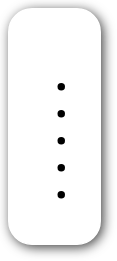<table style=" border-radius:1em; box-shadow: 0.1em 0.1em 0.5em rgba(0,0,0,0.75); background-color: white; border: 1px solid white; padding: 5px;">
<tr style="vertical-align:top;">
<td><br><ul><li></li><li></li><li></li><li></li><li></li></ul></td>
<td></td>
</tr>
</table>
